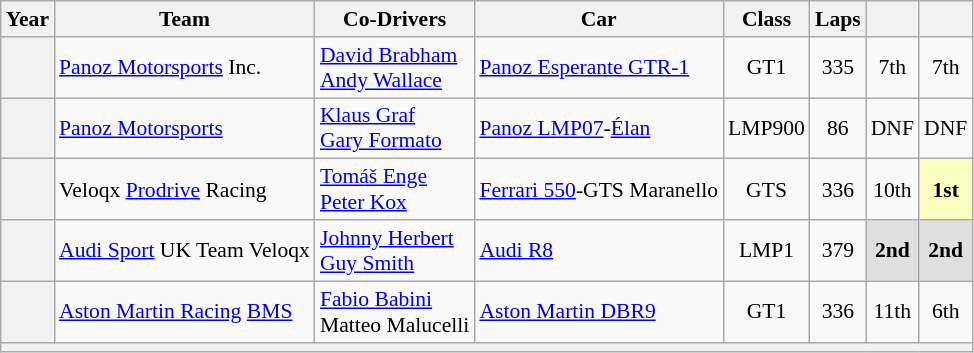<table class="wikitable" style="text-align:center; font-size:90%">
<tr>
<th>Year</th>
<th>Team</th>
<th>Co-Drivers</th>
<th>Car</th>
<th>Class</th>
<th>Laps</th>
<th></th>
<th></th>
</tr>
<tr>
<th></th>
<td align="left" nowrap> <a href='#'>Panoz Motorsports</a> Inc.</td>
<td align="left" nowrap> <a href='#'>David Brabham</a><br> <a href='#'>Andy Wallace</a></td>
<td align="left" nowrap><a href='#'>Panoz Esperante GTR-1</a></td>
<td>GT1</td>
<td>335</td>
<td>7th</td>
<td>7th</td>
</tr>
<tr>
<th></th>
<td align="left" nowrap> <a href='#'>Panoz Motorsports</a></td>
<td align="left" nowrap> <a href='#'>Klaus Graf</a><br> <a href='#'>Gary Formato</a></td>
<td align="left" nowrap><a href='#'>Panoz LMP07</a>-<a href='#'>Élan</a></td>
<td>LMP900</td>
<td>86</td>
<td>DNF</td>
<td>DNF</td>
</tr>
<tr>
<th></th>
<td align="left" nowrap> Veloqx <a href='#'>Prodrive</a> Racing</td>
<td align="left" nowrap> <a href='#'>Tomáš Enge</a><br> <a href='#'>Peter Kox</a></td>
<td align="left" nowrap><a href='#'>Ferrari 550</a>-GTS Maranello</td>
<td>GTS</td>
<td>336</td>
<td>10th</td>
<td style="background:#FBFFBF;"><strong>1st</strong></td>
</tr>
<tr>
<th></th>
<td align="left" nowrap> <a href='#'>Audi Sport</a> UK Team Veloqx</td>
<td align="left" nowrap> <a href='#'>Johnny Herbert</a><br> <a href='#'>Guy Smith</a></td>
<td align="left" nowrap><a href='#'>Audi R8</a></td>
<td>LMP1</td>
<td>379</td>
<td style="background:#DFDFDF;"><strong>2nd</strong></td>
<td style="background:#DFDFDF;"><strong>2nd</strong></td>
</tr>
<tr>
<th></th>
<td align="left" nowrap> <a href='#'>Aston Martin Racing</a> <a href='#'>BMS</a></td>
<td align="left" nowrap> <a href='#'>Fabio Babini</a><br> Matteo Malucelli</td>
<td align="left" nowrap><a href='#'>Aston Martin DBR9</a></td>
<td>GT1</td>
<td>336</td>
<td>11th</td>
<td>6th</td>
</tr>
<tr>
<th colspan="15"></th>
</tr>
</table>
